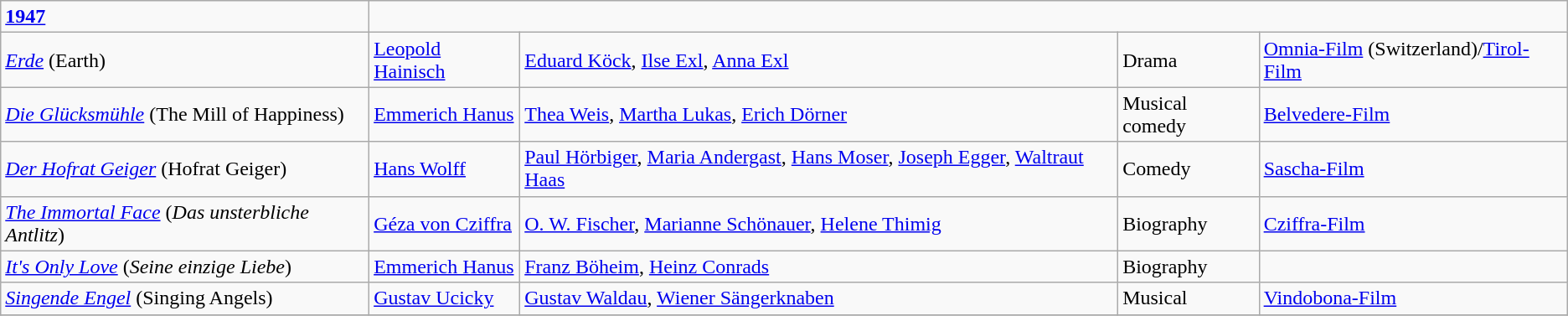<table class="wikitable">
<tr>
<td><strong><a href='#'>1947</a></strong></td>
</tr>
<tr>
<td><em><a href='#'>Erde</a></em> (Earth)</td>
<td><a href='#'>Leopold Hainisch</a></td>
<td><a href='#'>Eduard Köck</a>, <a href='#'>Ilse Exl</a>, <a href='#'>Anna Exl</a></td>
<td>Drama</td>
<td><a href='#'>Omnia-Film</a> (Switzerland)/<a href='#'>Tirol-Film</a></td>
</tr>
<tr>
<td><em><a href='#'>Die Glücksmühle</a></em> (The Mill of Happiness)</td>
<td><a href='#'>Emmerich Hanus</a></td>
<td><a href='#'>Thea Weis</a>, <a href='#'>Martha Lukas</a>, <a href='#'>Erich Dörner</a></td>
<td>Musical comedy</td>
<td><a href='#'>Belvedere-Film</a></td>
</tr>
<tr>
<td><em><a href='#'>Der Hofrat Geiger</a></em> (Hofrat Geiger)</td>
<td><a href='#'>Hans Wolff</a></td>
<td><a href='#'>Paul Hörbiger</a>, <a href='#'>Maria Andergast</a>, <a href='#'>Hans Moser</a>, <a href='#'>Joseph Egger</a>, <a href='#'>Waltraut Haas</a></td>
<td>Comedy</td>
<td><a href='#'>Sascha-Film</a></td>
</tr>
<tr>
<td><em><a href='#'>The Immortal Face</a></em> (<em>Das unsterbliche Antlitz</em>)</td>
<td><a href='#'>Géza von Cziffra</a></td>
<td><a href='#'>O. W. Fischer</a>, <a href='#'>Marianne Schönauer</a>, <a href='#'>Helene Thimig</a></td>
<td>Biography</td>
<td><a href='#'>Cziffra-Film</a></td>
</tr>
<tr>
<td><em><a href='#'>It's Only Love</a></em> (<em>Seine einzige Liebe</em>)</td>
<td><a href='#'>Emmerich Hanus</a></td>
<td><a href='#'>Franz Böheim</a>, <a href='#'>Heinz Conrads</a></td>
<td>Biography</td>
<td></td>
</tr>
<tr>
<td><em><a href='#'>Singende Engel</a></em> (Singing Angels)</td>
<td><a href='#'>Gustav Ucicky</a></td>
<td><a href='#'>Gustav Waldau</a>, <a href='#'>Wiener Sängerknaben</a></td>
<td>Musical</td>
<td><a href='#'>Vindobona-Film</a></td>
</tr>
<tr>
</tr>
</table>
